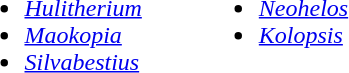<table>
<tr>
<td valign="top"><br><ul><li><em><a href='#'>Hulitherium</a></em></li><li><em><a href='#'>Maokopia</a></em></li><li><em><a href='#'>Silvabestius</a></em></li></ul></td>
<td width="30"> </td>
<td valign="top"><br><ul><li><em><a href='#'>Neohelos</a></em></li><li><em><a href='#'>Kolopsis</a></em></li></ul></td>
</tr>
</table>
